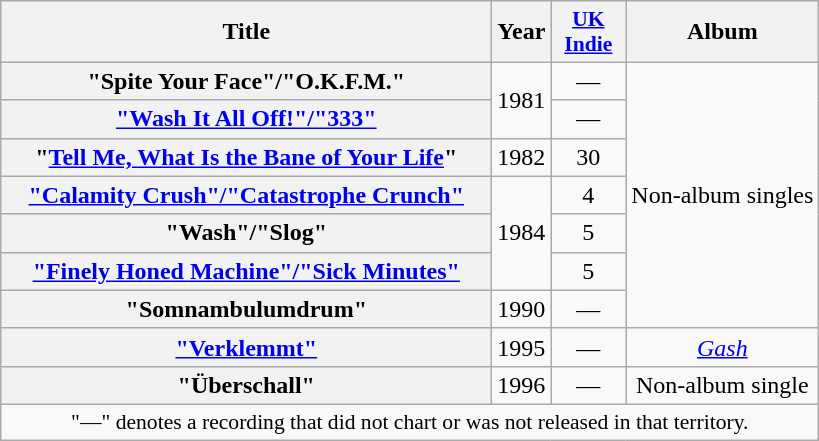<table class="wikitable plainrowheaders" style="text-align:center;">
<tr>
<th scope="col" rowspan="1" style="width:20em;">Title</th>
<th scope="col" rowspan="1">Year</th>
<th scope="col" rowspan="1" style="width:3em;font-size:90%;"><a href='#'>UK Indie</a><br></th>
<th scope="col" rowspan="1">Album</th>
</tr>
<tr>
<th scope="row">"Spite Your Face"/"O.K.F.M."</th>
<td rowspan="2">1981</td>
<td>—</td>
<td rowspan="7">Non-album singles</td>
</tr>
<tr>
<th scope="row"><a href='#'>"Wash It All Off!"/"333"</a></th>
<td>—</td>
</tr>
<tr>
<th scope="row">"<a href='#'>Tell Me, What Is the Bane of Your Life</a>"</th>
<td rowspan="1">1982</td>
<td>30</td>
</tr>
<tr>
<th scope="row"><a href='#'>"Calamity Crush"/"Catastrophe Crunch"</a></th>
<td rowspan="3">1984</td>
<td>4</td>
</tr>
<tr>
<th scope="row">"Wash"/"Slog"</th>
<td>5</td>
</tr>
<tr>
<th scope="row"><a href='#'>"Finely Honed Machine"/"Sick Minutes"</a></th>
<td>5</td>
</tr>
<tr>
<th scope="row">"Somnambulumdrum"</th>
<td rowspan="1">1990</td>
<td>—</td>
</tr>
<tr>
<th scope="row"><a href='#'>"Verklemmt"</a></th>
<td rowspan="1">1995</td>
<td>—</td>
<td><em><a href='#'>Gash</a></em></td>
</tr>
<tr>
<th scope="row">"Überschall"</th>
<td rowspan="1">1996</td>
<td>—</td>
<td>Non-album single</td>
</tr>
<tr>
<td colspan="14" style="font-size:90%">"—" denotes a recording that did not chart or was not released in that territory.</td>
</tr>
</table>
